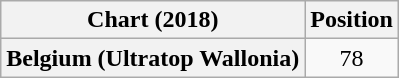<table class="wikitable plainrowheaders" style="text-align:center;">
<tr>
<th>Chart (2018)</th>
<th>Position</th>
</tr>
<tr>
<th scope="row">Belgium (Ultratop Wallonia)</th>
<td>78</td>
</tr>
</table>
